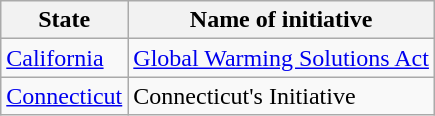<table class="wikitable">
<tr>
<th>State</th>
<th>Name of initiative</th>
</tr>
<tr>
<td><a href='#'>California</a></td>
<td><a href='#'>Global Warming Solutions Act</a></td>
</tr>
<tr>
<td><a href='#'>Connecticut</a></td>
<td>Connecticut's Initiative</td>
</tr>
</table>
